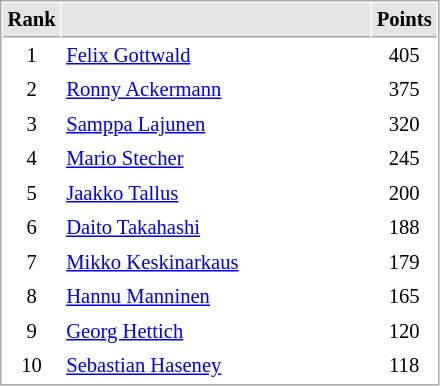<table cellspacing="1" cellpadding="3" style="border:1px solid #AAAAAA;font-size:86%">
<tr bgcolor="#E4E4E4">
<th style="border-bottom:1px solid #AAAAAA" width=10>Rank</th>
<th style="border-bottom:1px solid #AAAAAA" width=200></th>
<th style="border-bottom:1px solid #AAAAAA" width=20>Points</th>
</tr>
<tr align="center">
<td>1</td>
<td align="left"> <a href='#'>Felix Gottwald</a></td>
<td>405</td>
</tr>
<tr align="center">
<td>2</td>
<td align="left"> <a href='#'>Ronny Ackermann</a></td>
<td>375</td>
</tr>
<tr align="center">
<td>3</td>
<td align="left"> <a href='#'>Samppa Lajunen</a></td>
<td>320</td>
</tr>
<tr align="center">
<td>4</td>
<td align="left"> <a href='#'>Mario Stecher</a></td>
<td>245</td>
</tr>
<tr align="center">
<td>5</td>
<td align="left"> <a href='#'>Jaakko Tallus</a></td>
<td>200</td>
</tr>
<tr align="center">
<td>6</td>
<td align="left"> <a href='#'>Daito Takahashi</a></td>
<td>188</td>
</tr>
<tr align="center">
<td>7</td>
<td align="left"> <a href='#'>Mikko Keskinarkaus</a></td>
<td>179</td>
</tr>
<tr align="center">
<td>8</td>
<td align="left"> <a href='#'>Hannu Manninen</a></td>
<td>165</td>
</tr>
<tr align="center">
<td>9</td>
<td align="left"> <a href='#'>Georg Hettich</a></td>
<td>120</td>
</tr>
<tr align="center">
<td>10</td>
<td align="left"> <a href='#'>Sebastian Haseney</a></td>
<td>118</td>
</tr>
</table>
